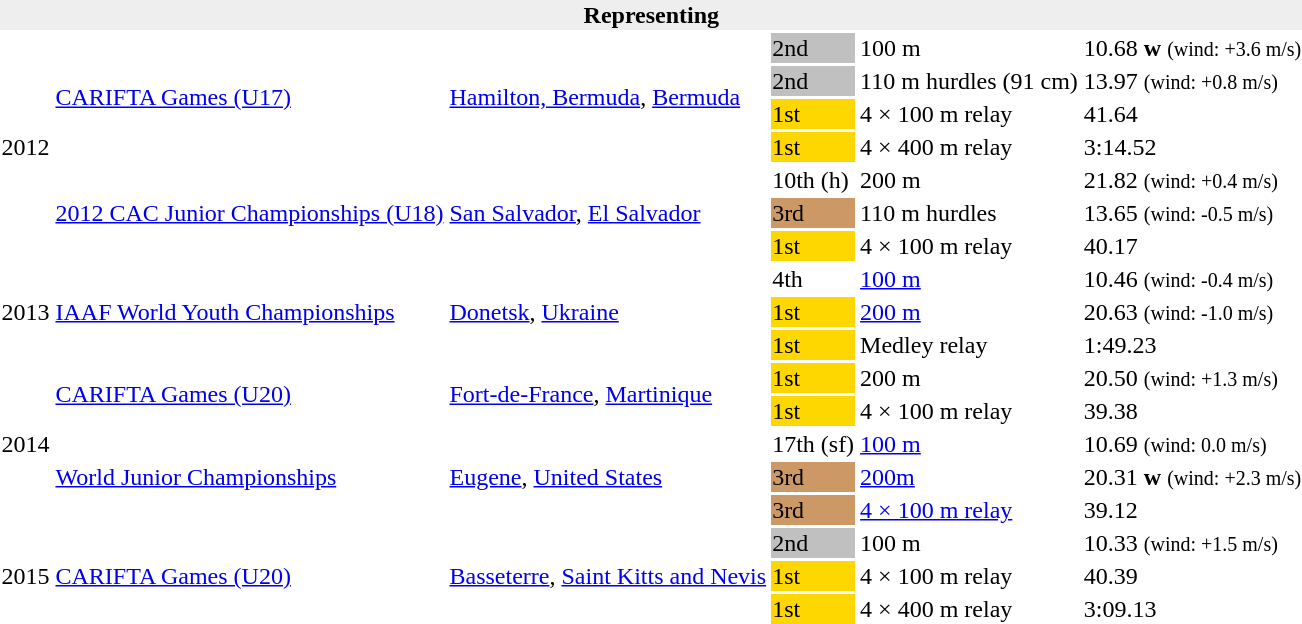<table>
<tr>
<th bgcolor="#eeeeee" colspan="6">Representing </th>
</tr>
<tr>
<td rowspan=7>2012</td>
<td rowspan=4><a href='#'>CARIFTA Games (U17)</a></td>
<td rowspan=4><a href='#'>Hamilton, Bermuda</a>, <a href='#'>Bermuda</a></td>
<td bgcolor="silver">2nd</td>
<td>100 m</td>
<td>10.68 <strong>w</strong> <small>(wind: +3.6 m/s)</small></td>
</tr>
<tr>
<td bgcolor="silver">2nd</td>
<td>110 m hurdles (91 cm)</td>
<td>13.97 <small>(wind: +0.8 m/s)</small></td>
</tr>
<tr>
<td bgcolor="gold">1st</td>
<td>4 × 100 m relay</td>
<td>41.64</td>
</tr>
<tr>
<td bgcolor="gold">1st</td>
<td>4 × 400 m relay</td>
<td>3:14.52</td>
</tr>
<tr>
<td rowspan=3><a href='#'>2012 CAC Junior Championships (U18)</a></td>
<td rowspan=3><a href='#'>San Salvador</a>, <a href='#'>El Salvador</a></td>
<td>10th (h)</td>
<td>200 m</td>
<td>21.82 <small>(wind: +0.4 m/s)</small></td>
</tr>
<tr>
<td bgcolor="cc9966">3rd</td>
<td>110 m hurdles</td>
<td>13.65 <small>(wind: -0.5 m/s)</small></td>
</tr>
<tr>
<td bgcolor="gold">1st</td>
<td>4 × 100 m relay</td>
<td>40.17</td>
</tr>
<tr>
<td rowspan=3>2013</td>
<td rowspan=3><a href='#'>IAAF World Youth Championships</a></td>
<td rowspan=3><a href='#'>Donetsk</a>, <a href='#'>Ukraine</a></td>
<td>4th</td>
<td><a href='#'>100 m</a></td>
<td>10.46 <small>(wind: -0.4 m/s)</small></td>
</tr>
<tr>
<td bgcolor="gold">1st</td>
<td><a href='#'>200 m</a></td>
<td>20.63 <small>(wind: -1.0 m/s)</small></td>
</tr>
<tr>
<td bgcolor="gold">1st</td>
<td>Medley relay</td>
<td>1:49.23</td>
</tr>
<tr>
<td rowspan=5>2014</td>
<td rowspan=2><a href='#'>CARIFTA Games (U20)</a></td>
<td rowspan=2><a href='#'>Fort-de-France</a>, <a href='#'>Martinique</a></td>
<td bgcolor="gold">1st</td>
<td>200 m</td>
<td>20.50 <small>(wind: +1.3 m/s)</small></td>
</tr>
<tr>
<td bgcolor="gold">1st</td>
<td>4 × 100 m relay</td>
<td>39.38</td>
</tr>
<tr>
<td rowspan=3><a href='#'>World Junior Championships</a></td>
<td rowspan=3><a href='#'>Eugene</a>, <a href='#'>United States</a></td>
<td>17th (sf)</td>
<td><a href='#'>100 m</a></td>
<td>10.69 <small>(wind: 0.0 m/s)</small></td>
</tr>
<tr>
<td bgcolor="cc9966">3rd</td>
<td><a href='#'>200m</a></td>
<td>20.31  <strong>w</strong> <small>(wind: +2.3 m/s)</small></td>
</tr>
<tr>
<td bgcolor="cc9966">3rd</td>
<td><a href='#'>4 × 100 m relay</a></td>
<td>39.12</td>
</tr>
<tr>
<td rowspan=3>2015</td>
<td rowspan=3><a href='#'>CARIFTA Games (U20)</a></td>
<td rowspan=3><a href='#'>Basseterre</a>, <a href='#'>Saint Kitts and Nevis</a></td>
<td bgcolor="silver">2nd</td>
<td>100 m</td>
<td>10.33 <small>(wind: +1.5 m/s)</small></td>
</tr>
<tr>
<td bgcolor="gold">1st</td>
<td>4 × 100 m relay</td>
<td>40.39</td>
</tr>
<tr>
<td bgcolor="gold">1st</td>
<td>4 × 400 m relay</td>
<td>3:09.13</td>
</tr>
</table>
